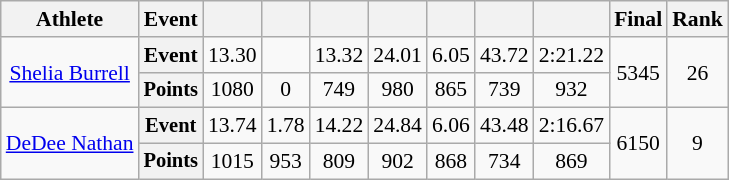<table class=wikitable style=font-size:90%;text-align:center>
<tr>
<th>Athlete</th>
<th>Event</th>
<th></th>
<th></th>
<th></th>
<th></th>
<th></th>
<th></th>
<th></th>
<th>Final</th>
<th>Rank</th>
</tr>
<tr>
<td rowspan=2><a href='#'>Shelia Burrell</a></td>
<th style=font=size:95%>Event</th>
<td>13.30</td>
<td></td>
<td>13.32</td>
<td>24.01</td>
<td>6.05</td>
<td>43.72</td>
<td>2:21.22</td>
<td rowspan=2>5345</td>
<td rowspan=2>26</td>
</tr>
<tr>
<th style=font-size:95%>Points</th>
<td>1080</td>
<td>0</td>
<td>749</td>
<td>980</td>
<td>865</td>
<td>739</td>
<td>932</td>
</tr>
<tr>
<td rowspan=2><a href='#'>DeDee Nathan</a></td>
<th style=font-size:95%>Event</th>
<td>13.74</td>
<td>1.78</td>
<td>14.22</td>
<td>24.84</td>
<td>6.06</td>
<td>43.48</td>
<td>2:16.67</td>
<td rowspan=2>6150</td>
<td rowspan=2>9</td>
</tr>
<tr>
<th style=font-size:95%>Points</th>
<td>1015</td>
<td>953</td>
<td>809</td>
<td>902</td>
<td>868</td>
<td>734</td>
<td>869</td>
</tr>
</table>
